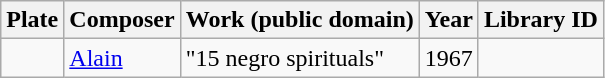<table style="border:1px solid gray" class="wikitable sortable">
<tr>
<th>Plate</th>
<th>Composer</th>
<th>Work (public domain)</th>
<th>Year</th>
<th>Library ID</th>
</tr>
<tr>
<td></td>
<td><a href='#'>Alain</a></td>
<td>"15 negro spirituals"</td>
<td>1967</td>
<td></td>
</tr>
</table>
